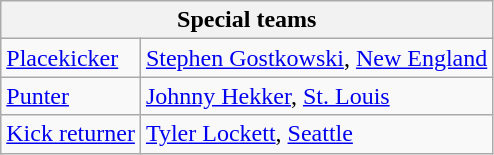<table class="wikitable">
<tr>
<th colspan="6">Special teams</th>
</tr>
<tr>
<td><a href='#'>Placekicker</a></td>
<td><a href='#'>Stephen Gostkowski</a>, <a href='#'>New England</a></td>
</tr>
<tr>
<td><a href='#'>Punter</a></td>
<td><a href='#'>Johnny Hekker</a>, <a href='#'>St. Louis</a></td>
</tr>
<tr>
<td><a href='#'>Kick returner</a></td>
<td><a href='#'>Tyler Lockett</a>, <a href='#'>Seattle</a></td>
</tr>
</table>
